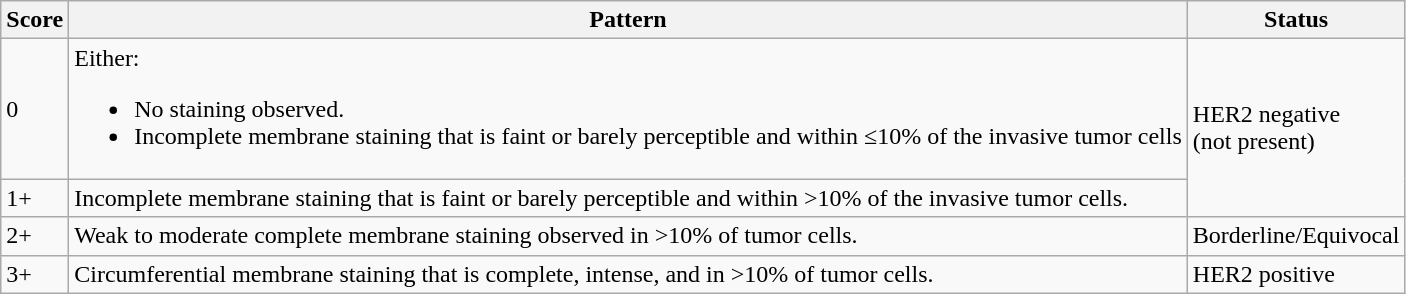<table class="wikitable" align="center">
<tr>
<th>Score</th>
<th>Pattern</th>
<th>Status</th>
</tr>
<tr>
<td>0</td>
<td>Either:<br><ul><li>No staining observed.</li><li>Incomplete membrane staining that is faint or barely perceptible and within ≤10% of the invasive tumor cells</li></ul></td>
<td rowspan="2">HER2 negative <br>(not present)</td>
</tr>
<tr>
<td>1+</td>
<td>Incomplete membrane staining that is faint or barely perceptible and within >10% of the invasive tumor cells.</td>
</tr>
<tr>
<td>2+</td>
<td>Weak to moderate complete membrane staining observed in >10% of tumor cells.</td>
<td>Borderline/Equivocal</td>
</tr>
<tr>
<td>3+</td>
<td>Circumferential membrane staining that is complete, intense, and in >10% of tumor cells.</td>
<td>HER2 positive</td>
</tr>
</table>
